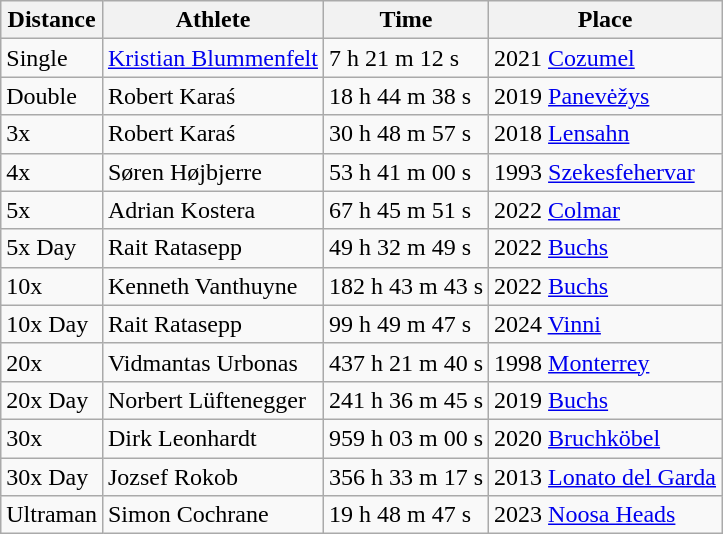<table class="wikitable">
<tr>
<th>Distance</th>
<th>Athlete</th>
<th>Time</th>
<th>Place</th>
</tr>
<tr>
<td>Single</td>
<td> <a href='#'>Kristian Blummenfelt</a></td>
<td>7 h 21 m 12 s</td>
<td>2021 <a href='#'>Cozumel</a></td>
</tr>
<tr>
<td>Double</td>
<td> Robert Karaś</td>
<td>18 h 44 m 38 s</td>
<td>2019 <a href='#'>Panevėžys</a></td>
</tr>
<tr>
<td>3x</td>
<td> Robert Karaś</td>
<td>30 h 48 m 57 s</td>
<td>2018 <a href='#'>Lensahn</a></td>
</tr>
<tr>
<td>4x</td>
<td> Søren Højbjerre</td>
<td>53 h 41 m 00 s</td>
<td>1993 <a href='#'>Szekesfehervar</a></td>
</tr>
<tr>
<td>5x</td>
<td> Adrian Kostera</td>
<td>67 h 45 m 51 s</td>
<td>2022 <a href='#'>Colmar</a></td>
</tr>
<tr>
<td>5x Day</td>
<td> Rait Ratasepp</td>
<td>49 h 32 m 49 s</td>
<td>2022 <a href='#'>Buchs</a></td>
</tr>
<tr>
<td>10x</td>
<td> Kenneth Vanthuyne</td>
<td>182 h 43 m 43 s</td>
<td>2022 <a href='#'>Buchs</a></td>
</tr>
<tr>
<td>10x Day</td>
<td> Rait Ratasepp</td>
<td>99 h 49 m 47 s</td>
<td>2024 <a href='#'>Vinni</a></td>
</tr>
<tr>
<td>20x</td>
<td> Vidmantas Urbonas</td>
<td>437 h 21 m 40 s</td>
<td>1998 <a href='#'>Monterrey</a></td>
</tr>
<tr>
<td>20x Day</td>
<td> Norbert Lüftenegger</td>
<td>241 h 36 m 45 s</td>
<td>2019 <a href='#'>Buchs</a></td>
</tr>
<tr>
<td>30x</td>
<td> Dirk Leonhardt</td>
<td>959 h 03 m 00 s</td>
<td>2020 <a href='#'>Bruchköbel</a></td>
</tr>
<tr>
<td>30x Day</td>
<td> Jozsef Rokob</td>
<td>356 h 33 m 17 s</td>
<td>2013 <a href='#'>Lonato del Garda</a></td>
</tr>
<tr>
<td>Ultraman</td>
<td> Simon Cochrane</td>
<td>19 h 48 m 47 s</td>
<td>2023 <a href='#'>Noosa Heads</a></td>
</tr>
</table>
